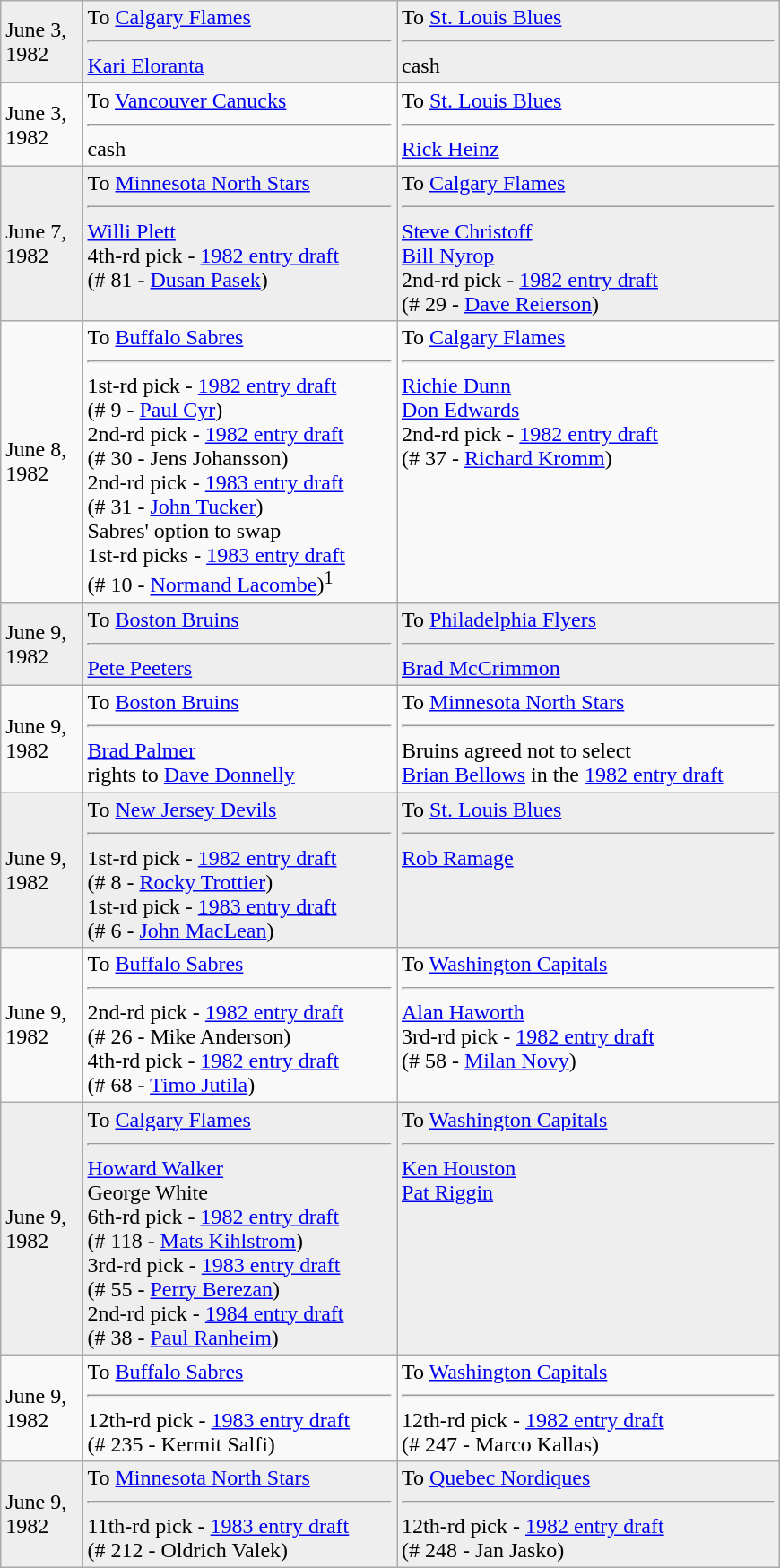<table class="wikitable" style="border:1px solid #999; width:580px;">
<tr style="background:#eee;">
<td>June 3,<br>1982</td>
<td valign="top">To <a href='#'>Calgary Flames</a><hr><a href='#'>Kari Eloranta</a></td>
<td valign="top">To <a href='#'>St. Louis Blues</a><hr>cash</td>
</tr>
<tr>
<td>June 3,<br>1982</td>
<td valign="top">To <a href='#'>Vancouver Canucks</a><hr>cash</td>
<td valign="top">To <a href='#'>St. Louis Blues</a><hr><a href='#'>Rick Heinz</a></td>
</tr>
<tr style="background:#eee;">
<td>June 7,<br>1982</td>
<td valign="top">To <a href='#'>Minnesota North Stars</a><hr><a href='#'>Willi Plett</a><br>4th-rd pick - <a href='#'>1982 entry draft</a><br>(# 81 - <a href='#'>Dusan Pasek</a>)</td>
<td valign="top">To <a href='#'>Calgary Flames</a><hr><a href='#'>Steve Christoff</a><br><a href='#'>Bill Nyrop</a><br>2nd-rd pick - <a href='#'>1982 entry draft</a><br>(# 29 - <a href='#'>Dave Reierson</a>)</td>
</tr>
<tr>
<td>June 8,<br>1982</td>
<td valign="top">To <a href='#'>Buffalo Sabres</a><hr>1st-rd pick - <a href='#'>1982 entry draft</a><br>(# 9 - <a href='#'>Paul Cyr</a>)<br>2nd-rd pick - <a href='#'>1982 entry draft</a><br>(# 30 - Jens Johansson)<br>2nd-rd pick - <a href='#'>1983 entry draft</a><br>(# 31 - <a href='#'>John Tucker</a>)<br>Sabres' option to swap<br>1st-rd picks - <a href='#'>1983 entry draft</a><br>(# 10 - <a href='#'>Normand Lacombe</a>)<sup>1</sup></td>
<td valign="top">To <a href='#'>Calgary Flames</a><hr><a href='#'>Richie Dunn</a><br><a href='#'>Don Edwards</a><br>2nd-rd pick - <a href='#'>1982 entry draft</a><br>(# 37 - <a href='#'>Richard Kromm</a>)</td>
</tr>
<tr style="background:#eee;">
<td>June 9,<br>1982</td>
<td valign="top">To <a href='#'>Boston Bruins</a><hr><a href='#'>Pete Peeters</a></td>
<td valign="top">To <a href='#'>Philadelphia Flyers</a><hr><a href='#'>Brad McCrimmon</a></td>
</tr>
<tr>
<td>June 9,<br>1982</td>
<td valign="top">To <a href='#'>Boston Bruins</a><hr><a href='#'>Brad Palmer</a><br>rights to <a href='#'>Dave Donnelly</a></td>
<td valign="top">To <a href='#'>Minnesota North Stars</a><hr>Bruins agreed not to select<br><a href='#'>Brian Bellows</a> in the <a href='#'>1982 entry draft</a></td>
</tr>
<tr style="background:#eee;">
<td>June 9,<br>1982</td>
<td valign="top">To <a href='#'>New Jersey Devils</a><hr>1st-rd pick - <a href='#'>1982 entry draft</a><br>(# 8 - <a href='#'>Rocky Trottier</a>)<br>1st-rd pick - <a href='#'>1983 entry draft</a><br>(# 6 - <a href='#'>John MacLean</a>)</td>
<td valign="top">To <a href='#'>St. Louis Blues</a><hr><a href='#'>Rob Ramage</a></td>
</tr>
<tr>
<td>June 9,<br>1982</td>
<td valign="top">To <a href='#'>Buffalo Sabres</a><hr>2nd-rd pick - <a href='#'>1982 entry draft</a><br>(# 26 - Mike Anderson)<br>4th-rd pick - <a href='#'>1982 entry draft</a><br>(# 68 - <a href='#'>Timo Jutila</a>)</td>
<td valign="top">To <a href='#'>Washington Capitals</a><hr><a href='#'>Alan Haworth</a><br>3rd-rd pick - <a href='#'>1982 entry draft</a><br>(# 58 - <a href='#'>Milan Novy</a>)</td>
</tr>
<tr style="background:#eee;">
<td>June 9,<br>1982</td>
<td valign="top">To <a href='#'>Calgary Flames</a><hr><a href='#'>Howard Walker</a><br>George White<br>6th-rd pick - <a href='#'>1982 entry draft</a><br>(# 118 - <a href='#'>Mats Kihlstrom</a>)<br>3rd-rd pick - <a href='#'>1983 entry draft</a><br>(# 55 - <a href='#'>Perry Berezan</a>)<br>2nd-rd pick - <a href='#'>1984 entry draft</a><br>(# 38 - <a href='#'>Paul Ranheim</a>)</td>
<td valign="top">To <a href='#'>Washington Capitals</a><hr><a href='#'>Ken Houston</a><br><a href='#'>Pat Riggin</a></td>
</tr>
<tr>
<td>June 9,<br>1982</td>
<td valign="top">To <a href='#'>Buffalo Sabres</a><hr>12th-rd pick - <a href='#'>1983 entry draft</a><br>(# 235 - Kermit Salfi)</td>
<td valign="top">To <a href='#'>Washington Capitals</a><hr>12th-rd pick - <a href='#'>1982 entry draft</a><br>(# 247 - Marco Kallas)</td>
</tr>
<tr style="background:#eee;">
<td>June 9,<br>1982</td>
<td valign="top">To <a href='#'>Minnesota North Stars</a><hr>11th-rd pick - <a href='#'>1983 entry draft</a><br>(# 212 - Oldrich Valek)</td>
<td valign="top">To <a href='#'>Quebec Nordiques</a><hr>12th-rd pick - <a href='#'>1982 entry draft</a><br>(# 248 - Jan Jasko)</td>
</tr>
</table>
